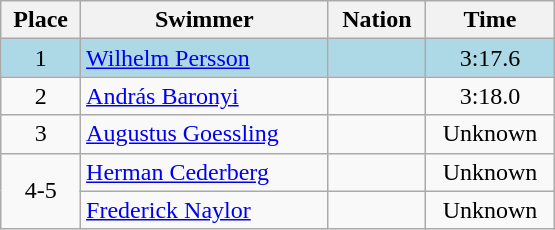<table class=wikitable width=370>
<tr>
<th>Place</th>
<th>Swimmer</th>
<th>Nation</th>
<th>Time</th>
</tr>
<tr bgcolor=lightblue>
<td align=center>1</td>
<td><a href='#'>Wilhelm Persson</a></td>
<td></td>
<td align=center>3:17.6</td>
</tr>
<tr>
<td align=center>2</td>
<td><a href='#'>András Baronyi</a></td>
<td></td>
<td align=center>3:18.0</td>
</tr>
<tr>
<td align=center>3</td>
<td><a href='#'>Augustus Goessling</a></td>
<td></td>
<td align=center>Unknown</td>
</tr>
<tr>
<td align=center rowspan=2>4-5</td>
<td><a href='#'>Herman Cederberg</a></td>
<td></td>
<td align=center>Unknown</td>
</tr>
<tr>
<td><a href='#'>Frederick Naylor</a></td>
<td></td>
<td align=center>Unknown</td>
</tr>
</table>
